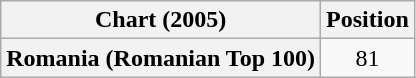<table class="wikitable plainrowheaders" style="text-align:center">
<tr>
<th>Chart (2005)</th>
<th>Position</th>
</tr>
<tr>
<th scope="row">Romania (Romanian Top 100)</th>
<td>81</td>
</tr>
</table>
